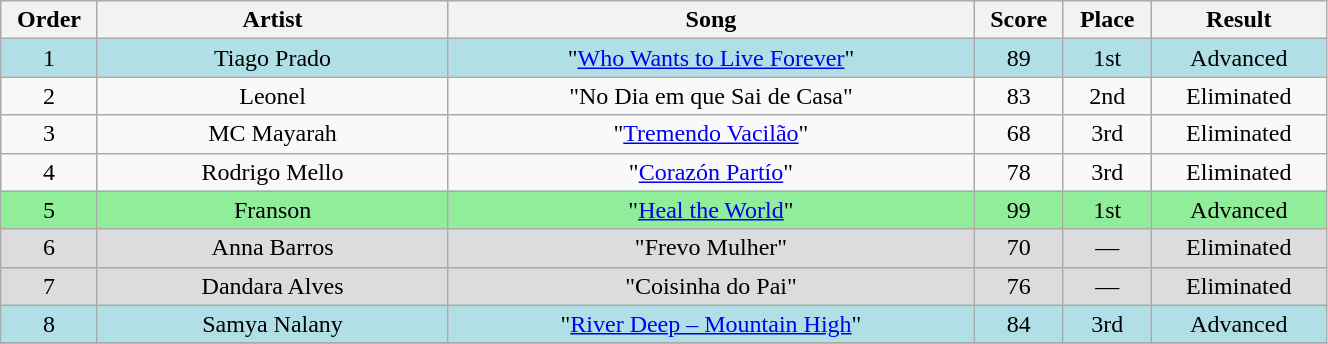<table class="wikitable" style="text-align:center; width:70%;">
<tr>
<th scope="col" width="05%">Order</th>
<th scope="col" width="20%">Artist</th>
<th scope="col" width="30%">Song</th>
<th scope="col" width="05%">Score</th>
<th scope="col" width="05%">Place</th>
<th scope="col" width="10%">Result</th>
</tr>
<tr bgcolor=B0E0E6>
<td>1</td>
<td>Tiago Prado</td>
<td>"<a href='#'>Who Wants to Live Forever</a>"</td>
<td>89</td>
<td>1st</td>
<td>Advanced</td>
</tr>
<tr>
<td>2</td>
<td>Leonel</td>
<td>"No Dia em que Sai de Casa"</td>
<td>83</td>
<td>2nd</td>
<td>Eliminated</td>
</tr>
<tr>
<td>3</td>
<td>MC Mayarah</td>
<td>"<a href='#'>Tremendo Vacilão</a>"</td>
<td>68</td>
<td>3rd</td>
<td>Eliminated</td>
</tr>
<tr>
<td>4</td>
<td>Rodrigo Mello</td>
<td>"<a href='#'>Corazón Partío</a>"</td>
<td>78</td>
<td>3rd</td>
<td>Eliminated</td>
</tr>
<tr bgcolor=90EE9B>
<td>5</td>
<td>Franson</td>
<td>"<a href='#'>Heal the World</a>"</td>
<td>99</td>
<td>1st</td>
<td>Advanced</td>
</tr>
<tr bgcolor=DCDCDC>
<td>6</td>
<td>Anna Barros</td>
<td>"Frevo Mulher"</td>
<td>70</td>
<td>—</td>
<td>Eliminated</td>
</tr>
<tr bgcolor=DCDCDC>
<td>7</td>
<td>Dandara Alves</td>
<td>"Coisinha do Pai"</td>
<td>76</td>
<td>—</td>
<td>Eliminated</td>
</tr>
<tr bgcolor=B0E0E6>
<td>8</td>
<td>Samya Nalany</td>
<td>"<a href='#'>River Deep – Mountain High</a>"</td>
<td>84</td>
<td>3rd</td>
<td>Advanced</td>
</tr>
<tr>
</tr>
</table>
